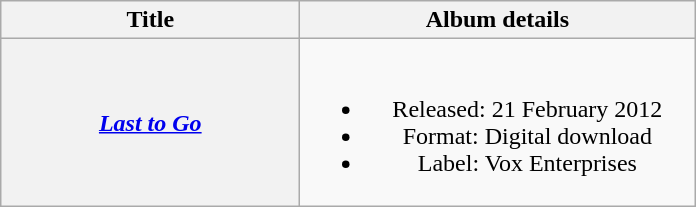<table class="wikitable plainrowheaders" style="text-align:center;">
<tr>
<th scope="col" style="width:12em;">Title</th>
<th scope="col" style="width:16em;">Album details</th>
</tr>
<tr>
<th scope="row"><em><a href='#'>Last to Go</a></em></th>
<td><br><ul><li>Released: 21 February 2012</li><li>Format: Digital download</li><li>Label: Vox Enterprises</li></ul></td>
</tr>
</table>
